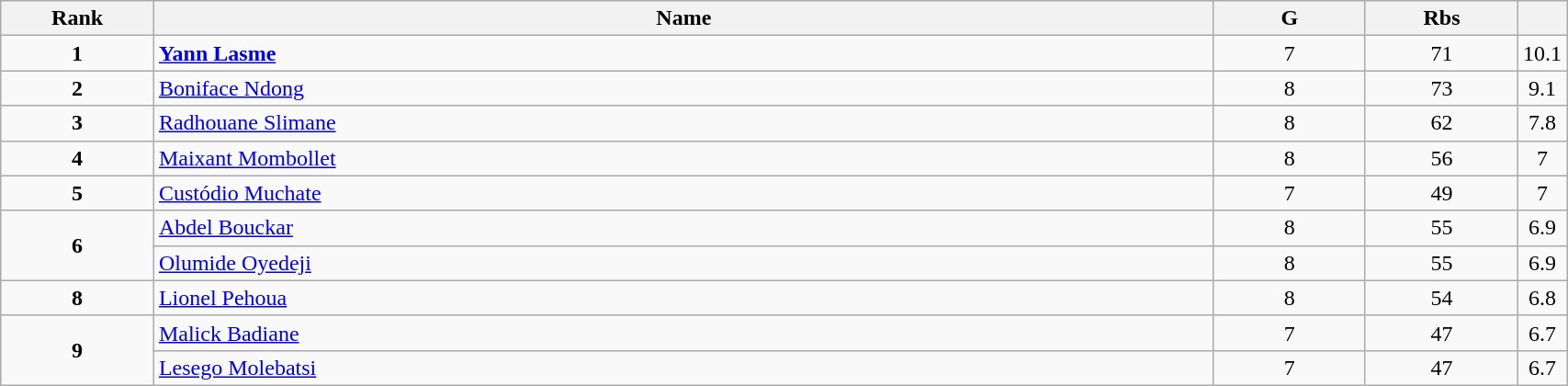<table class="wikitable" style="width:90%;">
<tr>
<th style="width:10%;">Rank</th>
<th style="width:70%;">Name</th>
<th style="width:10%;">G</th>
<th style="width:10%;">Rbs</th>
<th style="width:10%;"></th>
</tr>
<tr align=center>
<td><strong>1</strong></td>
<td align=left> <strong><a href='#'>Yann Lasme</a></strong></td>
<td>7</td>
<td>71</td>
<td>10.1</td>
</tr>
<tr align=center>
<td><strong>2</strong></td>
<td align=left> <a href='#'>Boniface Ndong</a></td>
<td>8</td>
<td>73</td>
<td>9.1</td>
</tr>
<tr align=center>
<td><strong>3</strong></td>
<td align=left> <a href='#'>Radhouane Slimane</a></td>
<td>8</td>
<td>62</td>
<td>7.8</td>
</tr>
<tr align=center>
<td><strong>4</strong></td>
<td align=left> <a href='#'>Maixant Mombollet</a></td>
<td>8</td>
<td>56</td>
<td>7</td>
</tr>
<tr align=center>
<td><strong>5</strong></td>
<td align=left> <a href='#'>Custódio Muchate</a></td>
<td>7</td>
<td>49</td>
<td>7</td>
</tr>
<tr align=center>
<td rowspan=2><strong>6</strong></td>
<td align=left> <a href='#'>Abdel Bouckar</a></td>
<td>8</td>
<td>55</td>
<td>6.9</td>
</tr>
<tr align=center>
<td align=left> <a href='#'>Olumide Oyedeji</a></td>
<td>8</td>
<td>55</td>
<td>6.9</td>
</tr>
<tr align=center>
<td><strong>8</strong></td>
<td align=left> <a href='#'>Lionel Pehoua</a></td>
<td>8</td>
<td>54</td>
<td>6.8</td>
</tr>
<tr align=center>
<td rowspan=2><strong>9</strong></td>
<td align=left> <a href='#'>Malick Badiane</a></td>
<td>7</td>
<td>47</td>
<td>6.7</td>
</tr>
<tr align=center>
<td align=left> <a href='#'>Lesego Molebatsi</a></td>
<td>7</td>
<td>47</td>
<td>6.7</td>
</tr>
</table>
